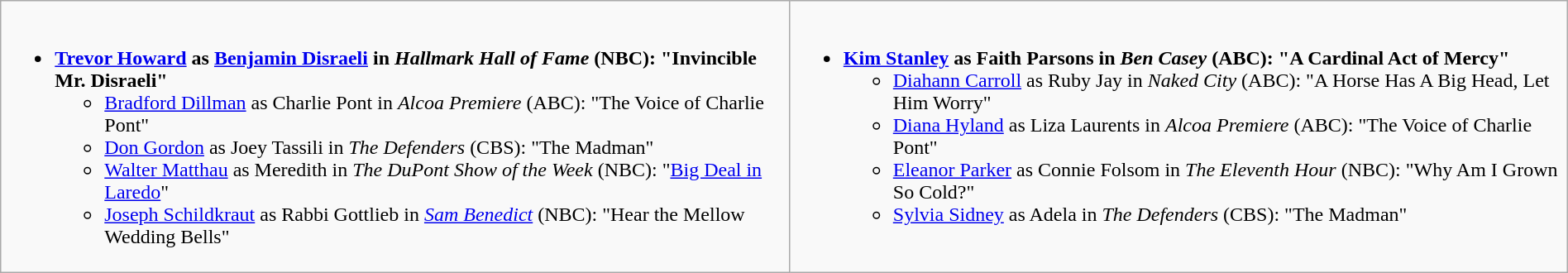<table class=wikitable width="100%">
<tr>
<td style="vertical-align:top;"><br><ul><li><strong><a href='#'>Trevor Howard</a> as <a href='#'>Benjamin Disraeli</a> in <em>Hallmark Hall of Fame</em> (NBC): "Invincible Mr. Disraeli"</strong><ul><li><a href='#'>Bradford Dillman</a> as Charlie Pont in <em>Alcoa Premiere</em> (ABC): "The Voice of Charlie Pont"</li><li><a href='#'>Don Gordon</a> as Joey Tassili in <em>The Defenders</em> (CBS): "The Madman"</li><li><a href='#'>Walter Matthau</a> as Meredith in <em>The DuPont Show of the Week</em> (NBC): "<a href='#'>Big Deal in Laredo</a>"</li><li><a href='#'>Joseph Schildkraut</a> as Rabbi Gottlieb in <em><a href='#'>Sam Benedict</a></em> (NBC): "Hear the Mellow Wedding Bells"</li></ul></li></ul></td>
<td style="vertical-align:top;"><br><ul><li><strong><a href='#'>Kim Stanley</a> as Faith Parsons in <em>Ben Casey</em> (ABC): "A Cardinal Act of Mercy"</strong><ul><li><a href='#'>Diahann Carroll</a> as Ruby Jay in <em>Naked City</em> (ABC): "A Horse Has A Big Head, Let Him Worry"</li><li><a href='#'>Diana Hyland</a> as Liza Laurents in <em>Alcoa Premiere</em> (ABC): "The Voice of Charlie Pont"</li><li><a href='#'>Eleanor Parker</a> as Connie Folsom in <em>The Eleventh Hour</em> (NBC): "Why Am I Grown So Cold?"</li><li><a href='#'>Sylvia Sidney</a> as Adela in <em>The Defenders</em> (CBS): "The Madman"</li></ul></li></ul></td>
</tr>
</table>
